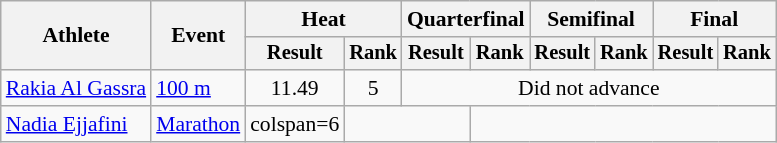<table class=wikitable style="font-size:90%">
<tr>
<th rowspan="2">Athlete</th>
<th rowspan="2">Event</th>
<th colspan="2">Heat</th>
<th colspan="2">Quarterfinal</th>
<th colspan="2">Semifinal</th>
<th colspan="2">Final</th>
</tr>
<tr style="font-size:95%">
<th>Result</th>
<th>Rank</th>
<th>Result</th>
<th>Rank</th>
<th>Result</th>
<th>Rank</th>
<th>Result</th>
<th>Rank</th>
</tr>
<tr align=center>
<td align=left><a href='#'>Rakia Al Gassra</a></td>
<td align=left><a href='#'>100 m</a></td>
<td>11.49</td>
<td>5</td>
<td colspan=6>Did not advance</td>
</tr>
<tr align=center>
<td align=left><a href='#'>Nadia Ejjafini</a></td>
<td align=left><a href='#'>Marathon</a></td>
<td>colspan=6 </td>
<td colspan=2></td>
</tr>
</table>
